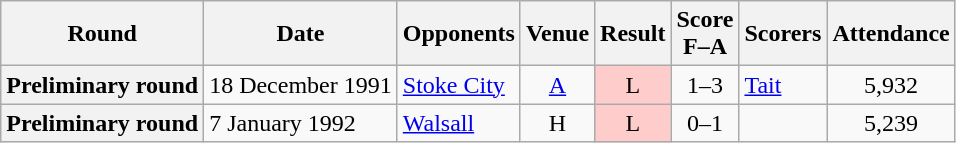<table class="wikitable plainrowheaders" style="text-align:center">
<tr>
<th scope="col">Round</th>
<th scope="col">Date</th>
<th scope="col">Opponents</th>
<th scope="col">Venue</th>
<th scope="col">Result</th>
<th scope="col">Score<br>F–A</th>
<th scope="col">Scorers</th>
<th scope="col">Attendance</th>
</tr>
<tr>
<th scope="row">Preliminary round</th>
<td align="left">18 December 1991</td>
<td align="left"><a href='#'>Stoke City</a></td>
<td><a href='#'>A</a></td>
<td style="background:#fcc">L</td>
<td>1–3</td>
<td align="left"><a href='#'>Tait</a></td>
<td>5,932</td>
</tr>
<tr>
<th scope="row">Preliminary round</th>
<td align="left">7 January 1992</td>
<td align="left"><a href='#'>Walsall</a></td>
<td>H</td>
<td style="background:#fcc">L</td>
<td>0–1</td>
<td></td>
<td>5,239</td>
</tr>
</table>
